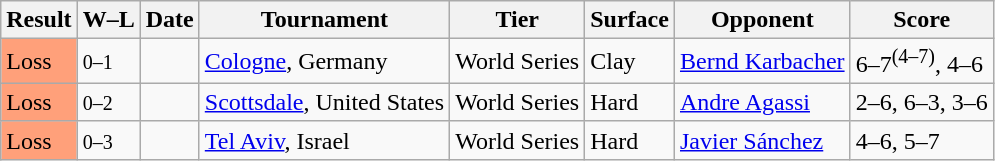<table class="sortable wikitable">
<tr>
<th>Result</th>
<th class="unsortable">W–L</th>
<th>Date</th>
<th>Tournament</th>
<th>Tier</th>
<th>Surface</th>
<th>Opponent</th>
<th class="unsortable">Score</th>
</tr>
<tr>
<td style="background:#ffa07a;">Loss</td>
<td><small>0–1</small></td>
<td><a href='#'></a></td>
<td><a href='#'>Cologne</a>, Germany</td>
<td>World Series</td>
<td>Clay</td>
<td> <a href='#'>Bernd Karbacher</a></td>
<td>6–7<sup>(4–7)</sup>, 4–6</td>
</tr>
<tr>
<td style="background:#ffa07a;">Loss</td>
<td><small>0–2</small></td>
<td><a href='#'></a></td>
<td><a href='#'>Scottsdale</a>, United States</td>
<td>World Series</td>
<td>Hard</td>
<td> <a href='#'>Andre Agassi</a></td>
<td>2–6, 6–3, 3–6</td>
</tr>
<tr>
<td style="background:#ffa07a;">Loss</td>
<td><small>0–3</small></td>
<td><a href='#'></a></td>
<td><a href='#'>Tel Aviv</a>, Israel</td>
<td>World Series</td>
<td>Hard</td>
<td> <a href='#'>Javier Sánchez</a></td>
<td>4–6, 5–7</td>
</tr>
</table>
